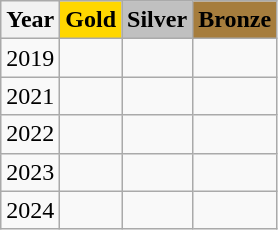<table class="wikitable">
<tr>
<th>Year</th>
<th style="background:gold">Gold</th>
<th style="background:silver">Silver</th>
<th style="background:#a67d3d">Bronze</th>
</tr>
<tr>
<td>2019</td>
<td></td>
<td></td>
<td></td>
</tr>
<tr>
<td>2021</td>
<td></td>
<td></td>
<td></td>
</tr>
<tr>
<td>2022</td>
<td></td>
<td></td>
<td></td>
</tr>
<tr>
<td>2023</td>
<td></td>
<td></td>
<td></td>
</tr>
<tr>
<td>2024</td>
<td></td>
<td></td>
<td></td>
</tr>
</table>
